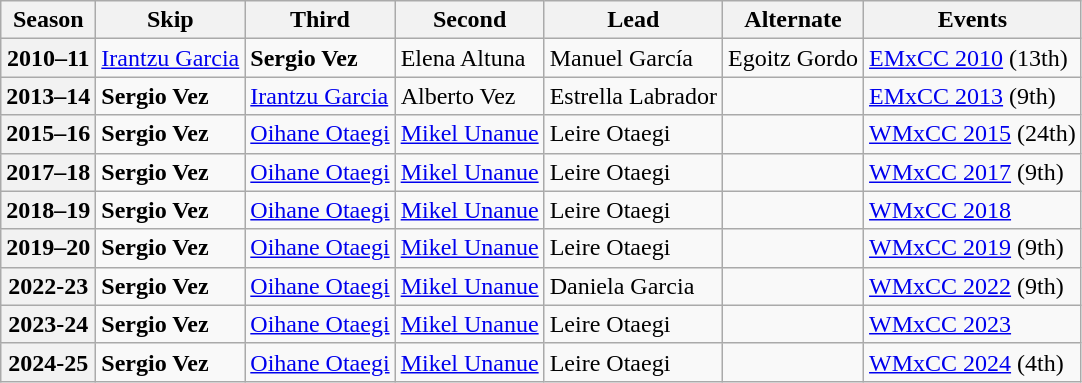<table class="wikitable">
<tr>
<th scope="col">Season</th>
<th scope="col">Skip</th>
<th scope="col">Third</th>
<th scope="col">Second</th>
<th scope="col">Lead</th>
<th scope="col">Alternate</th>
<th scope="col">Events</th>
</tr>
<tr>
<th scope="row">2010–11</th>
<td><a href='#'>Irantzu Garcia</a></td>
<td><strong>Sergio Vez</strong></td>
<td>Elena Altuna</td>
<td>Manuel García</td>
<td>Egoitz Gordo</td>
<td><a href='#'>EMxCC 2010</a> (13th)</td>
</tr>
<tr>
<th scope="row">2013–14</th>
<td><strong>Sergio Vez</strong></td>
<td><a href='#'>Irantzu Garcia</a></td>
<td>Alberto Vez</td>
<td>Estrella Labrador</td>
<td></td>
<td><a href='#'>EMxCC 2013</a> (9th)</td>
</tr>
<tr>
<th scope="row">2015–16</th>
<td><strong>Sergio Vez</strong></td>
<td><a href='#'>Oihane Otaegi</a></td>
<td><a href='#'>Mikel Unanue</a></td>
<td>Leire Otaegi</td>
<td></td>
<td><a href='#'>WMxCC 2015</a> (24th)</td>
</tr>
<tr>
<th scope="row">2017–18</th>
<td><strong>Sergio Vez</strong></td>
<td><a href='#'>Oihane Otaegi</a></td>
<td><a href='#'>Mikel Unanue</a></td>
<td>Leire Otaegi</td>
<td></td>
<td><a href='#'>WMxCC 2017</a> (9th)</td>
</tr>
<tr>
<th scope="row">2018–19</th>
<td><strong>Sergio Vez</strong></td>
<td><a href='#'>Oihane Otaegi</a></td>
<td><a href='#'>Mikel Unanue</a></td>
<td>Leire Otaegi</td>
<td></td>
<td><a href='#'>WMxCC 2018</a> </td>
</tr>
<tr>
<th scope="row">2019–20</th>
<td><strong>Sergio Vez</strong></td>
<td><a href='#'>Oihane Otaegi</a></td>
<td><a href='#'>Mikel Unanue</a></td>
<td>Leire Otaegi</td>
<td></td>
<td><a href='#'>WMxCC 2019</a> (9th)</td>
</tr>
<tr>
<th scope="row">2022-23</th>
<td><strong>Sergio Vez</strong></td>
<td><a href='#'>Oihane Otaegi</a></td>
<td><a href='#'>Mikel Unanue</a></td>
<td>Daniela Garcia</td>
<td></td>
<td><a href='#'>WMxCC 2022</a> (9th)</td>
</tr>
<tr>
<th scope="row">2023-24</th>
<td><strong>Sergio Vez</strong></td>
<td><a href='#'>Oihane Otaegi</a></td>
<td><a href='#'>Mikel Unanue</a></td>
<td>Leire Otaegi</td>
<td></td>
<td><a href='#'>WMxCC 2023</a> </td>
</tr>
<tr>
<th scope="row">2024-25</th>
<td><strong>Sergio Vez</strong></td>
<td><a href='#'>Oihane Otaegi</a></td>
<td><a href='#'>Mikel Unanue</a></td>
<td>Leire Otaegi</td>
<td></td>
<td><a href='#'>WMxCC 2024</a> (4th)</td>
</tr>
</table>
